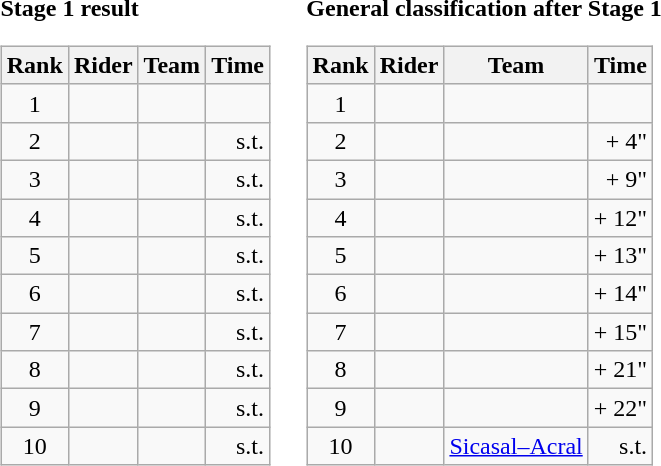<table>
<tr>
<td><strong>Stage 1 result</strong><br><table class="wikitable">
<tr>
<th scope="col">Rank</th>
<th scope="col">Rider</th>
<th scope="col">Team</th>
<th scope="col">Time</th>
</tr>
<tr>
<td style="text-align:center;">1</td>
<td></td>
<td></td>
<td style="text-align:right;"></td>
</tr>
<tr>
<td style="text-align:center;">2</td>
<td></td>
<td></td>
<td style="text-align:right;">s.t.</td>
</tr>
<tr>
<td style="text-align:center;">3</td>
<td></td>
<td></td>
<td style="text-align:right;">s.t.</td>
</tr>
<tr>
<td style="text-align:center;">4</td>
<td></td>
<td></td>
<td style="text-align:right;">s.t.</td>
</tr>
<tr>
<td style="text-align:center;">5</td>
<td></td>
<td></td>
<td style="text-align:right;">s.t.</td>
</tr>
<tr>
<td style="text-align:center;">6</td>
<td></td>
<td></td>
<td style="text-align:right;">s.t.</td>
</tr>
<tr>
<td style="text-align:center;">7</td>
<td></td>
<td></td>
<td style="text-align:right;">s.t.</td>
</tr>
<tr>
<td style="text-align:center;">8</td>
<td></td>
<td></td>
<td style="text-align:right;">s.t.</td>
</tr>
<tr>
<td style="text-align:center;">9</td>
<td></td>
<td></td>
<td style="text-align:right;">s.t.</td>
</tr>
<tr>
<td style="text-align:center;">10</td>
<td></td>
<td></td>
<td style="text-align:right;">s.t.</td>
</tr>
</table>
</td>
<td></td>
<td><strong>General classification after Stage 1</strong><br><table class="wikitable">
<tr>
<th scope="col">Rank</th>
<th scope="col">Rider</th>
<th scope="col">Team</th>
<th scope="col">Time</th>
</tr>
<tr>
<td style="text-align:center;">1</td>
<td></td>
<td></td>
<td style="text-align:right;"></td>
</tr>
<tr>
<td style="text-align:center;">2</td>
<td></td>
<td></td>
<td style="text-align:right;">+ 4"</td>
</tr>
<tr>
<td style="text-align:center;">3</td>
<td></td>
<td></td>
<td style="text-align:right;">+ 9"</td>
</tr>
<tr>
<td style="text-align:center;">4</td>
<td></td>
<td></td>
<td style="text-align:right;">+ 12"</td>
</tr>
<tr>
<td style="text-align:center;">5</td>
<td></td>
<td></td>
<td style="text-align:right;">+ 13"</td>
</tr>
<tr>
<td style="text-align:center;">6</td>
<td></td>
<td></td>
<td style="text-align:right;">+ 14"</td>
</tr>
<tr>
<td style="text-align:center;">7</td>
<td></td>
<td></td>
<td style="text-align:right;">+ 15"</td>
</tr>
<tr>
<td style="text-align:center;">8</td>
<td></td>
<td></td>
<td style="text-align:right;">+ 21"</td>
</tr>
<tr>
<td style="text-align:center;">9</td>
<td></td>
<td></td>
<td style="text-align:right;">+ 22"</td>
</tr>
<tr>
<td style="text-align:center;">10</td>
<td></td>
<td><a href='#'>Sicasal–Acral</a></td>
<td style="text-align:right;">s.t.</td>
</tr>
</table>
</td>
</tr>
</table>
